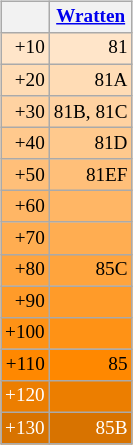<table class="wikitable" style="font-size:80%;text-align:right;float:right;">
<tr>
<th><a href='#'></a></th>
<th><a href='#'>Wratten</a></th>
</tr>
<tr style="background:#ffe5c9;">
<td>+10</td>
<td>81</td>
</tr>
<tr style="background:#ffdcb5;">
<td>+20</td>
<td>81A</td>
</tr>
<tr style="background:#ffd2a1;">
<td>+30</td>
<td>81B, 81C</td>
</tr>
<tr style="background:#ffc98d;">
<td>+40</td>
<td>81D</td>
</tr>
<tr style="background:#ffbf79;">
<td>+50</td>
<td>81EF</td>
</tr>
<tr style="background:#ffb665;">
<td>+60</td>
<td></td>
</tr>
<tr style="background:#ffad51;">
<td>+70</td>
<td></td>
</tr>
<tr style="background:#ffa43d;">
<td>+80</td>
<td>85C</td>
</tr>
<tr style="background:#ff9b29;">
<td>+90</td>
<td></td>
</tr>
<tr style="background:#ff9215;">
<td>+100</td>
<td></td>
</tr>
<tr style="background:#ff8800;">
<td>+110</td>
<td>85</td>
</tr>
<tr style="background:#ec7e00;color:#fff;">
<td>+120</td>
<td></td>
</tr>
<tr style="background:#d87300;color:#fff;">
<td>+130</td>
<td>85B</td>
</tr>
</table>
